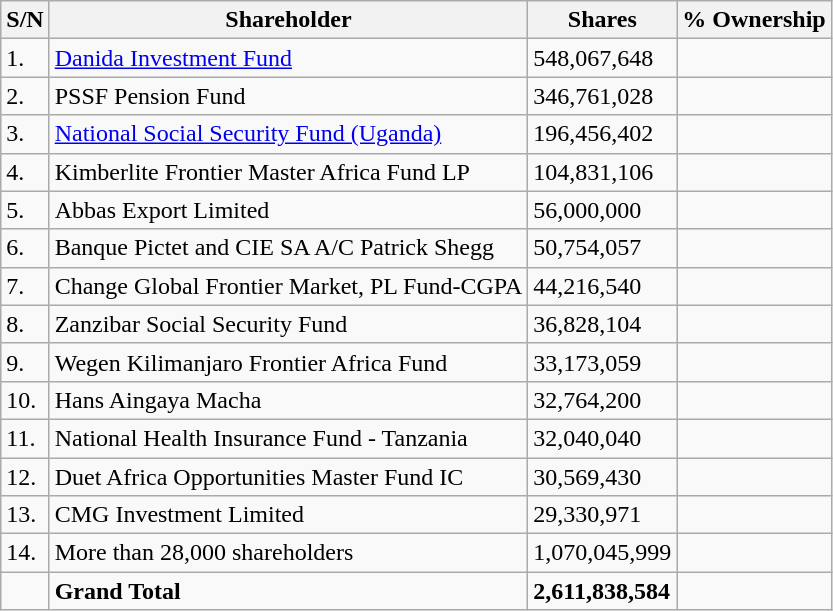<table class="wikitable">
<tr>
<th>S/N</th>
<th>Shareholder</th>
<th>Shares</th>
<th>% Ownership</th>
</tr>
<tr>
<td>1.</td>
<td><a href='#'>Danida Investment Fund</a></td>
<td>548,067,648</td>
<td></td>
</tr>
<tr>
<td>2.</td>
<td>PSSF Pension Fund</td>
<td>346,761,028</td>
<td></td>
</tr>
<tr>
<td>3.</td>
<td><a href='#'>National Social Security Fund (Uganda)</a></td>
<td>196,456,402</td>
<td></td>
</tr>
<tr>
<td>4.</td>
<td>Kimberlite Frontier Master Africa Fund LP</td>
<td>104,831,106</td>
<td></td>
</tr>
<tr>
<td>5.</td>
<td>Abbas Export Limited</td>
<td>56,000,000</td>
<td></td>
</tr>
<tr>
<td>6.</td>
<td>Banque Pictet and CIE SA A/C Patrick Shegg</td>
<td>50,754,057</td>
<td></td>
</tr>
<tr>
<td>7.</td>
<td>Change Global Frontier Market, PL Fund-CGPA</td>
<td>44,216,540</td>
<td></td>
</tr>
<tr>
<td>8.</td>
<td>Zanzibar Social Security Fund</td>
<td>36,828,104</td>
<td></td>
</tr>
<tr>
<td>9.</td>
<td>Wegen Kilimanjaro Frontier Africa Fund</td>
<td>33,173,059</td>
<td></td>
</tr>
<tr>
<td>10.</td>
<td>Hans Aingaya Macha</td>
<td>32,764,200</td>
<td></td>
</tr>
<tr>
<td>11.</td>
<td>National Health Insurance Fund - Tanzania</td>
<td>32,040,040</td>
<td></td>
</tr>
<tr>
<td>12.</td>
<td>Duet Africa Opportunities Master Fund IC</td>
<td>30,569,430</td>
<td></td>
</tr>
<tr>
<td>13.</td>
<td>CMG Investment Limited</td>
<td>29,330,971</td>
<td></td>
</tr>
<tr>
<td>14.</td>
<td>More than 28,000 shareholders</td>
<td>1,070,045,999</td>
<td></td>
</tr>
<tr>
<td></td>
<td><strong>Grand Total</strong></td>
<td><strong>2,611,838,584</strong></td>
<td></td>
</tr>
</table>
